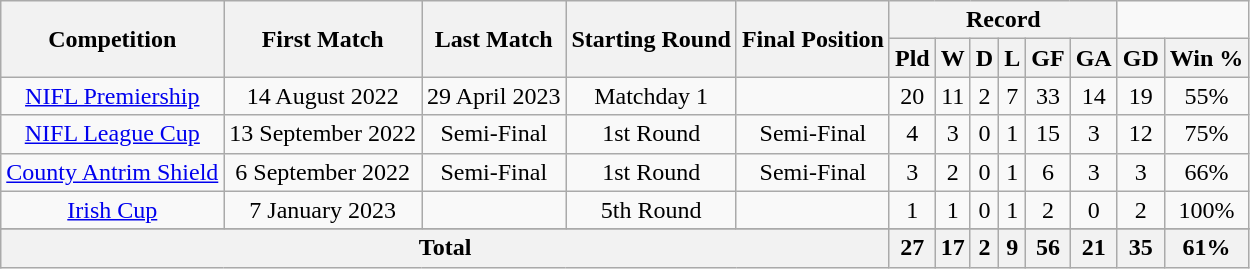<table class="wikitable" style="text-align:center">
<tr>
<th rowspan="2">Competition</th>
<th rowspan="2">First Match</th>
<th rowspan="2">Last Match</th>
<th rowspan="2">Starting Round</th>
<th rowspan="2">Final Position</th>
<th colspan="6">Record</th>
</tr>
<tr>
<th>Pld</th>
<th>W</th>
<th>D</th>
<th>L</th>
<th>GF</th>
<th>GA</th>
<th>GD</th>
<th>Win %</th>
</tr>
<tr>
<td><a href='#'>NIFL Premiership</a></td>
<td>14 August 2022</td>
<td>29 April 2023</td>
<td>Matchday 1</td>
<td></td>
<td>20</td>
<td>11</td>
<td>2</td>
<td>7</td>
<td>33</td>
<td>14</td>
<td>19</td>
<td>55%</td>
</tr>
<tr>
<td><a href='#'>NIFL League Cup</a></td>
<td>13 September 2022</td>
<td>Semi-Final</td>
<td>1st Round</td>
<td>Semi-Final</td>
<td>4</td>
<td>3</td>
<td>0</td>
<td>1</td>
<td>15</td>
<td>3</td>
<td>12</td>
<td>75%</td>
</tr>
<tr>
<td><a href='#'>County Antrim Shield</a></td>
<td>6 September 2022</td>
<td>Semi-Final</td>
<td>1st Round</td>
<td>Semi-Final</td>
<td>3</td>
<td>2</td>
<td>0</td>
<td>1</td>
<td>6</td>
<td>3</td>
<td>3</td>
<td>66%</td>
</tr>
<tr>
<td><a href='#'>Irish Cup</a></td>
<td>7 January 2023</td>
<td></td>
<td>5th Round</td>
<td></td>
<td>1</td>
<td>1</td>
<td>0</td>
<td>1</td>
<td>2</td>
<td>0</td>
<td>2</td>
<td>100%</td>
</tr>
<tr>
</tr>
<tr>
<th colspan="5">Total</th>
<th>27</th>
<th>17</th>
<th>2</th>
<th>9</th>
<th>56</th>
<th>21</th>
<th>35</th>
<th>61%</th>
</tr>
</table>
